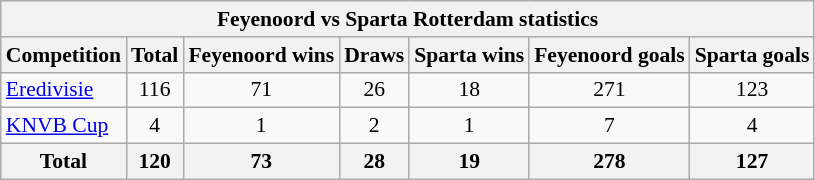<table class="wikitable" style="font-size: 90%">
<tr>
<th colspan="7">Feyenoord vs Sparta Rotterdam statistics<br></th>
</tr>
<tr>
<th>Competition</th>
<th>Total</th>
<th>Feyenoord wins</th>
<th>Draws</th>
<th>Sparta wins</th>
<th>Feyenoord goals</th>
<th>Sparta goals</th>
</tr>
<tr>
<td><a href='#'>Eredivisie</a></td>
<td style="text-align: center">116</td>
<td style="text-align: center">71</td>
<td style="text-align: center">26</td>
<td style="text-align: center">18</td>
<td style="text-align: center">271</td>
<td style="text-align: center">123</td>
</tr>
<tr>
<td><a href='#'>KNVB Cup</a></td>
<td style="text-align: center">4</td>
<td style="text-align: center">1</td>
<td style="text-align: center">2</td>
<td style="text-align: center">1</td>
<td style="text-align: center">7</td>
<td style="text-align: center">4</td>
</tr>
<tr>
<th>Total</th>
<th>120</th>
<th>73</th>
<th>28</th>
<th>19</th>
<th>278</th>
<th>127</th>
</tr>
</table>
